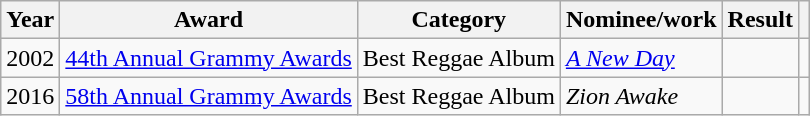<table class="wikitable">
<tr>
<th>Year</th>
<th>Award</th>
<th>Category</th>
<th>Nominee/work</th>
<th>Result</th>
<th></th>
</tr>
<tr>
<td>2002</td>
<td><a href='#'>44th Annual Grammy Awards</a></td>
<td>Best Reggae Album</td>
<td><em><a href='#'>A New Day</a></em></td>
<td></td>
<td style="text-align:center;"></td>
</tr>
<tr>
<td>2016</td>
<td><a href='#'>58th Annual Grammy Awards</a></td>
<td>Best Reggae Album</td>
<td><em>Zion Awake</em></td>
<td></td>
<td style="text-align:center;"></td>
</tr>
</table>
